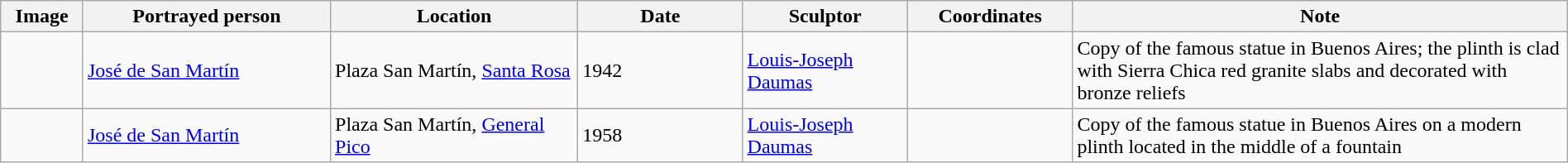<table class="wikitable sortable"  style="width:100%;">
<tr>
<th width="5%" align="left" class="unsortable">Image</th>
<th width="15%" align="left">Portrayed person</th>
<th width="15%" align="left">Location</th>
<th width="10%" align="left">Date</th>
<th width="10%" align="left">Sculptor</th>
<th width="10%" align="left">Coordinates</th>
<th width="30%" align="left">Note</th>
</tr>
<tr>
<td></td>
<td><a href='#'>José de San Martín</a></td>
<td>Plaza San Martín, <a href='#'>Santa Rosa</a></td>
<td>1942</td>
<td><a href='#'>Louis-Joseph Daumas</a></td>
<td></td>
<td>Copy of the famous statue in Buenos Aires; the plinth is clad with Sierra Chica red granite slabs and decorated with bronze reliefs</td>
</tr>
<tr>
<td></td>
<td><a href='#'>José de San Martín</a></td>
<td>Plaza San Martín, <a href='#'>General Pico</a></td>
<td>1958</td>
<td><a href='#'>Louis-Joseph Daumas</a></td>
<td></td>
<td>Copy of the famous statue in Buenos Aires on a modern plinth located in the middle of a fountain</td>
</tr>
</table>
